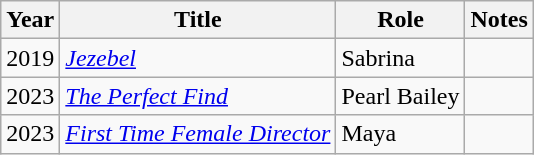<table class="wikitable">
<tr>
<th>Year</th>
<th>Title</th>
<th>Role</th>
<th>Notes</th>
</tr>
<tr>
<td>2019</td>
<td><a href='#'><em>Jezebel</em></a></td>
<td>Sabrina</td>
<td></td>
</tr>
<tr>
<td>2023</td>
<td><em><a href='#'>The Perfect Find</a></em></td>
<td>Pearl Bailey</td>
<td></td>
</tr>
<tr>
<td>2023</td>
<td><em><a href='#'>First Time Female Director</a></em></td>
<td>Maya</td>
<td></td>
</tr>
</table>
